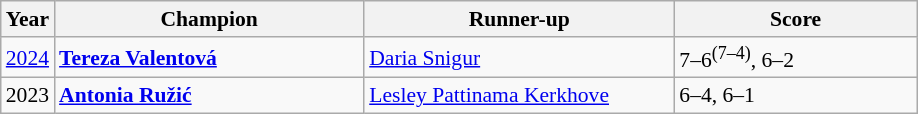<table class="wikitable" style="font-size:90%">
<tr>
<th>Year</th>
<th width="200">Champion</th>
<th width="200">Runner-up</th>
<th width="155">Score</th>
</tr>
<tr>
<td><a href='#'>2024</a></td>
<td> <strong><a href='#'>Tereza Valentová</a></strong></td>
<td> <a href='#'>Daria Snigur</a></td>
<td>7–6<sup>(7–4)</sup>, 6–2</td>
</tr>
<tr>
<td>2023</td>
<td> <strong><a href='#'>Antonia Ružić</a></strong></td>
<td> <a href='#'>Lesley Pattinama Kerkhove</a></td>
<td>6–4, 6–1</td>
</tr>
</table>
